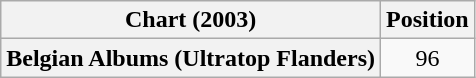<table class="wikitable plainrowheaders" style="text-align:center">
<tr>
<th scope="col">Chart (2003)</th>
<th scope="col">Position</th>
</tr>
<tr>
<th scope="row">Belgian Albums (Ultratop Flanders)</th>
<td>96</td>
</tr>
</table>
